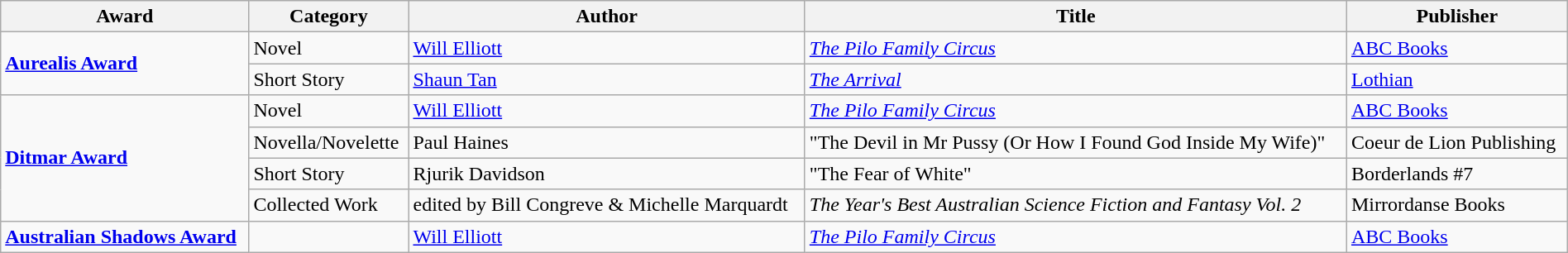<table class="wikitable" width=100%>
<tr>
<th>Award</th>
<th>Category</th>
<th>Author</th>
<th>Title</th>
<th>Publisher</th>
</tr>
<tr>
<td rowspan=2><strong><a href='#'>Aurealis Award</a></strong></td>
<td>Novel</td>
<td><a href='#'>Will Elliott</a></td>
<td><em><a href='#'>The Pilo Family Circus</a></em></td>
<td><a href='#'>ABC Books</a></td>
</tr>
<tr>
<td>Short Story</td>
<td><a href='#'>Shaun Tan</a></td>
<td><em><a href='#'>The Arrival</a></em></td>
<td><a href='#'>Lothian</a></td>
</tr>
<tr>
<td rowspan=4><strong><a href='#'>Ditmar Award</a></strong></td>
<td>Novel</td>
<td><a href='#'>Will Elliott</a></td>
<td><em><a href='#'>The Pilo Family Circus</a></em></td>
<td><a href='#'>ABC Books</a></td>
</tr>
<tr>
<td>Novella/Novelette</td>
<td>Paul Haines</td>
<td>"The Devil in Mr Pussy (Or How I Found God Inside My Wife)"</td>
<td>Coeur de Lion Publishing</td>
</tr>
<tr>
<td>Short Story</td>
<td>Rjurik Davidson</td>
<td>"The Fear of White"</td>
<td>Borderlands #7</td>
</tr>
<tr>
<td>Collected Work</td>
<td>edited by Bill Congreve & Michelle Marquardt</td>
<td><em>The Year's Best Australian Science Fiction and Fantasy Vol. 2</em></td>
<td>Mirrordanse Books</td>
</tr>
<tr>
<td><strong><a href='#'>Australian Shadows Award</a></strong></td>
<td></td>
<td><a href='#'>Will Elliott</a></td>
<td><em><a href='#'>The Pilo Family Circus</a></em></td>
<td><a href='#'>ABC Books</a></td>
</tr>
</table>
